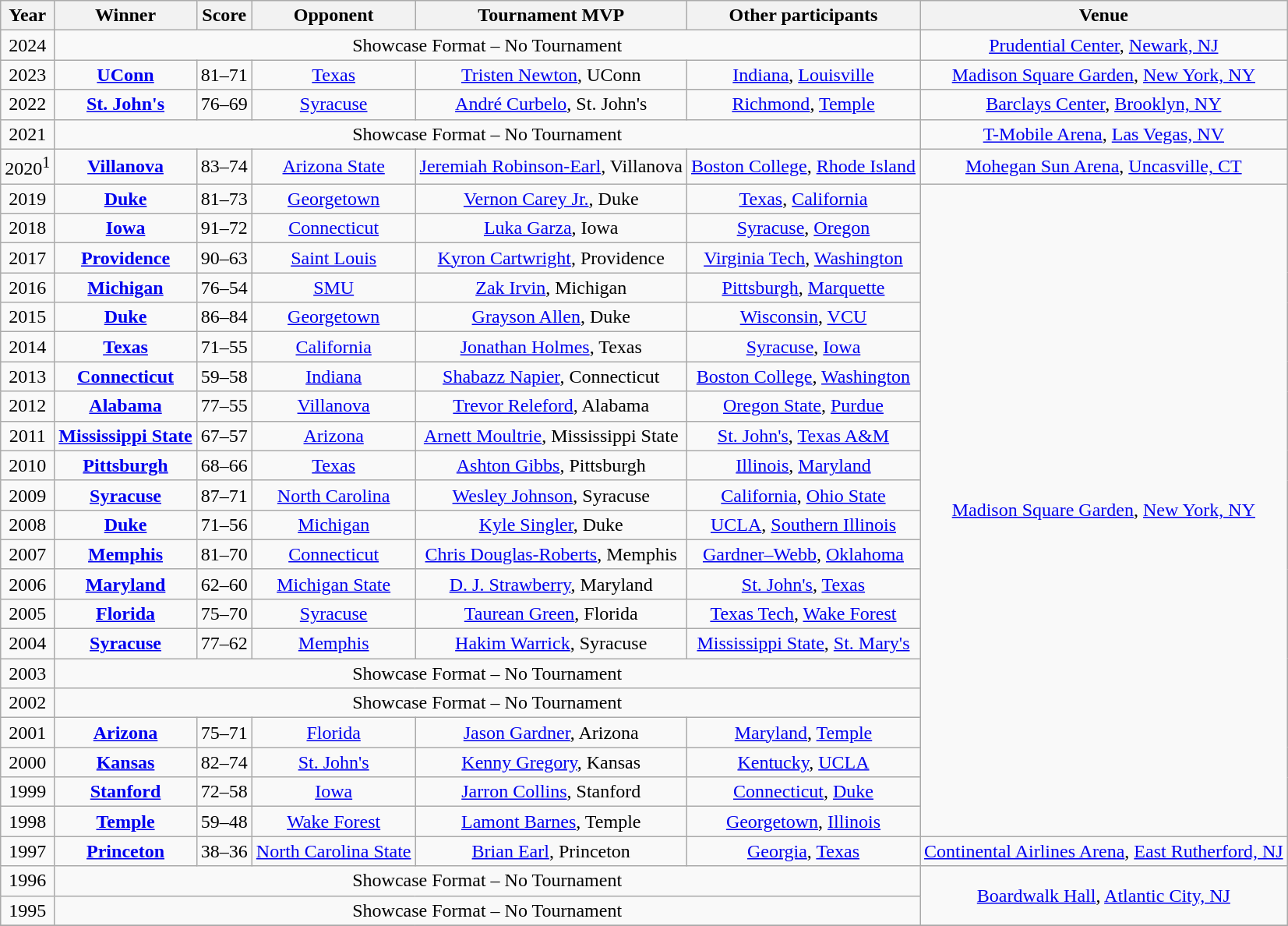<table class="wikitable" style="text-align: center">
<tr>
<th>Year</th>
<th>Winner</th>
<th>Score</th>
<th>Opponent</th>
<th>Tournament MVP</th>
<th>Other participants</th>
<th>Venue</th>
</tr>
<tr>
<td>2024</td>
<td colspan=5>Showcase Format – No Tournament</td>
<td><a href='#'>Prudential Center</a>, <a href='#'>Newark, NJ</a></td>
</tr>
<tr>
<td>2023</td>
<td><strong><a href='#'>UConn</a></strong></td>
<td>81–71</td>
<td><a href='#'>Texas</a></td>
<td><a href='#'>Tristen Newton</a>, UConn</td>
<td><a href='#'>Indiana</a>, <a href='#'>Louisville</a></td>
<td><a href='#'>Madison Square Garden</a>, <a href='#'>New York, NY</a></td>
</tr>
<tr>
<td>2022</td>
<td><strong><a href='#'>St. John's</a></strong></td>
<td>76–69</td>
<td><a href='#'>Syracuse</a></td>
<td><a href='#'>André Curbelo</a>, St. John's</td>
<td><a href='#'>Richmond</a>, <a href='#'>Temple</a></td>
<td><a href='#'>Barclays Center</a>, <a href='#'>Brooklyn, NY</a></td>
</tr>
<tr>
<td>2021</td>
<td colspan=5>Showcase Format – No Tournament</td>
<td><a href='#'>T-Mobile Arena</a>, <a href='#'>Las Vegas, NV</a></td>
</tr>
<tr>
<td>2020<sup>1</sup></td>
<td><strong><a href='#'>Villanova</a></strong></td>
<td>83–74</td>
<td><a href='#'>Arizona State</a></td>
<td><a href='#'>Jeremiah Robinson-Earl</a>, Villanova</td>
<td><a href='#'>Boston College</a>, <a href='#'>Rhode Island</a></td>
<td><a href='#'>Mohegan Sun Arena</a>, <a href='#'>Uncasville, CT</a></td>
</tr>
<tr>
<td>2019</td>
<td><strong><a href='#'>Duke</a></strong></td>
<td>81–73</td>
<td><a href='#'>Georgetown</a></td>
<td><a href='#'>Vernon Carey Jr.</a>, Duke</td>
<td><a href='#'>Texas</a>, <a href='#'>California</a></td>
<td rowspan=22><a href='#'>Madison Square Garden</a>, <a href='#'>New York, NY</a></td>
</tr>
<tr>
<td>2018</td>
<td><strong><a href='#'>Iowa</a></strong></td>
<td>91–72</td>
<td><a href='#'>Connecticut</a></td>
<td><a href='#'>Luka Garza</a>, Iowa</td>
<td><a href='#'>Syracuse</a>, <a href='#'>Oregon</a></td>
</tr>
<tr>
<td>2017</td>
<td><strong><a href='#'>Providence</a></strong></td>
<td>90–63</td>
<td><a href='#'>Saint Louis</a></td>
<td><a href='#'>Kyron Cartwright</a>, Providence</td>
<td><a href='#'>Virginia Tech</a>, <a href='#'>Washington</a></td>
</tr>
<tr>
<td>2016</td>
<td><strong><a href='#'>Michigan</a></strong></td>
<td>76–54</td>
<td><a href='#'>SMU</a></td>
<td><a href='#'>Zak Irvin</a>, Michigan</td>
<td><a href='#'>Pittsburgh</a>, <a href='#'>Marquette</a></td>
</tr>
<tr>
<td>2015</td>
<td><strong><a href='#'>Duke</a></strong></td>
<td>86–84</td>
<td><a href='#'>Georgetown</a></td>
<td><a href='#'>Grayson Allen</a>, Duke</td>
<td><a href='#'>Wisconsin</a>, <a href='#'>VCU</a></td>
</tr>
<tr>
<td>2014</td>
<td><strong><a href='#'>Texas</a></strong></td>
<td>71–55</td>
<td><a href='#'>California</a></td>
<td><a href='#'>Jonathan Holmes</a>, Texas</td>
<td><a href='#'>Syracuse</a>, <a href='#'>Iowa</a></td>
</tr>
<tr>
<td>2013</td>
<td><strong><a href='#'>Connecticut</a></strong></td>
<td>59–58</td>
<td><a href='#'>Indiana</a></td>
<td><a href='#'>Shabazz Napier</a>, Connecticut</td>
<td><a href='#'>Boston College</a>, <a href='#'>Washington</a></td>
</tr>
<tr>
<td>2012</td>
<td><strong><a href='#'>Alabama</a></strong></td>
<td>77–55</td>
<td><a href='#'>Villanova</a></td>
<td><a href='#'>Trevor Releford</a>, Alabama</td>
<td><a href='#'>Oregon State</a>, <a href='#'>Purdue</a></td>
</tr>
<tr>
<td>2011</td>
<td><strong><a href='#'>Mississippi State</a></strong></td>
<td>67–57</td>
<td><a href='#'>Arizona</a></td>
<td><a href='#'>Arnett Moultrie</a>, Mississippi State</td>
<td><a href='#'>St. John's</a>, <a href='#'>Texas A&M</a></td>
</tr>
<tr>
<td>2010</td>
<td><strong><a href='#'>Pittsburgh</a></strong></td>
<td>68–66</td>
<td><a href='#'>Texas</a></td>
<td><a href='#'>Ashton Gibbs</a>, Pittsburgh</td>
<td><a href='#'>Illinois</a>, <a href='#'>Maryland</a></td>
</tr>
<tr>
<td>2009</td>
<td><strong><a href='#'>Syracuse</a></strong></td>
<td>87–71</td>
<td><a href='#'>North Carolina</a></td>
<td><a href='#'>Wesley Johnson</a>, Syracuse</td>
<td><a href='#'>California</a>, <a href='#'>Ohio State</a></td>
</tr>
<tr>
<td>2008</td>
<td><strong><a href='#'>Duke</a></strong></td>
<td>71–56</td>
<td><a href='#'>Michigan</a></td>
<td><a href='#'>Kyle Singler</a>, Duke</td>
<td><a href='#'>UCLA</a>, <a href='#'>Southern Illinois</a></td>
</tr>
<tr>
<td>2007</td>
<td><strong><a href='#'>Memphis</a></strong></td>
<td>81–70</td>
<td><a href='#'>Connecticut</a></td>
<td><a href='#'>Chris Douglas-Roberts</a>, Memphis</td>
<td><a href='#'>Gardner–Webb</a>, <a href='#'>Oklahoma</a></td>
</tr>
<tr>
<td>2006</td>
<td><strong><a href='#'>Maryland</a></strong></td>
<td>62–60</td>
<td><a href='#'>Michigan State</a></td>
<td><a href='#'>D. J. Strawberry</a>, Maryland</td>
<td><a href='#'>St. John's</a>, <a href='#'>Texas</a></td>
</tr>
<tr>
<td>2005</td>
<td><strong><a href='#'>Florida</a></strong></td>
<td>75–70</td>
<td><a href='#'>Syracuse</a></td>
<td><a href='#'>Taurean Green</a>, Florida</td>
<td><a href='#'>Texas Tech</a>, <a href='#'>Wake Forest</a></td>
</tr>
<tr>
<td>2004</td>
<td><strong><a href='#'>Syracuse</a></strong></td>
<td>77–62</td>
<td><a href='#'>Memphis</a></td>
<td><a href='#'>Hakim Warrick</a>, Syracuse</td>
<td><a href='#'>Mississippi State</a>, <a href='#'>St. Mary's</a></td>
</tr>
<tr>
<td>2003</td>
<td colspan=5>Showcase Format – No Tournament</td>
</tr>
<tr>
<td>2002</td>
<td colspan=5>Showcase Format – No Tournament</td>
</tr>
<tr>
<td>2001</td>
<td><strong><a href='#'>Arizona</a></strong></td>
<td>75–71</td>
<td><a href='#'>Florida</a></td>
<td><a href='#'>Jason Gardner</a>, Arizona</td>
<td><a href='#'>Maryland</a>, <a href='#'>Temple</a></td>
</tr>
<tr>
<td>2000</td>
<td><strong><a href='#'>Kansas</a></strong></td>
<td>82–74</td>
<td><a href='#'>St. John's</a></td>
<td><a href='#'>Kenny Gregory</a>, Kansas</td>
<td><a href='#'>Kentucky</a>, <a href='#'>UCLA</a></td>
</tr>
<tr>
<td>1999</td>
<td><strong><a href='#'>Stanford</a></strong></td>
<td>72–58</td>
<td><a href='#'>Iowa</a></td>
<td><a href='#'>Jarron Collins</a>, Stanford</td>
<td><a href='#'>Connecticut</a>, <a href='#'>Duke</a></td>
</tr>
<tr>
<td>1998</td>
<td><strong><a href='#'>Temple</a></strong></td>
<td>59–48</td>
<td><a href='#'>Wake Forest</a></td>
<td><a href='#'>Lamont Barnes</a>, Temple</td>
<td><a href='#'>Georgetown</a>, <a href='#'>Illinois</a></td>
</tr>
<tr>
<td>1997</td>
<td><strong><a href='#'>Princeton</a></strong></td>
<td>38–36</td>
<td><a href='#'>North Carolina State</a></td>
<td><a href='#'>Brian Earl</a>, Princeton</td>
<td><a href='#'>Georgia</a>, <a href='#'>Texas</a></td>
<td><a href='#'>Continental Airlines Arena</a>, <a href='#'>East Rutherford, NJ</a></td>
</tr>
<tr>
<td>1996</td>
<td colspan=5>Showcase Format – No Tournament</td>
<td rowspan=2><a href='#'>Boardwalk Hall</a>, <a href='#'>Atlantic City, NJ</a></td>
</tr>
<tr>
<td>1995</td>
<td colspan=5>Showcase Format – No Tournament</td>
</tr>
<tr>
</tr>
</table>
